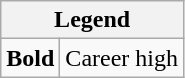<table class="wikitable mw-collapsible">
<tr>
<th colspan="2">Legend</th>
</tr>
<tr>
<td><strong>Bold</strong></td>
<td>Career high</td>
</tr>
</table>
